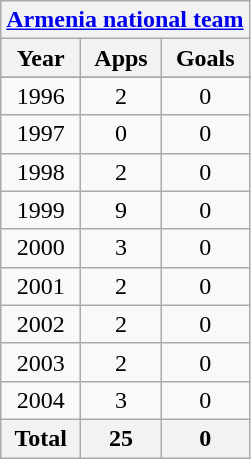<table class="wikitable" style="text-align:center">
<tr>
<th colspan=3><a href='#'>Armenia national team</a></th>
</tr>
<tr>
<th>Year</th>
<th>Apps</th>
<th>Goals</th>
</tr>
<tr>
</tr>
<tr>
<td>1996</td>
<td>2</td>
<td>0</td>
</tr>
<tr>
<td>1997</td>
<td>0</td>
<td>0</td>
</tr>
<tr>
<td>1998</td>
<td>2</td>
<td>0</td>
</tr>
<tr>
<td>1999</td>
<td>9</td>
<td>0</td>
</tr>
<tr>
<td>2000</td>
<td>3</td>
<td>0</td>
</tr>
<tr>
<td>2001</td>
<td>2</td>
<td>0</td>
</tr>
<tr>
<td>2002</td>
<td>2</td>
<td>0</td>
</tr>
<tr>
<td>2003</td>
<td>2</td>
<td>0</td>
</tr>
<tr>
<td>2004</td>
<td>3</td>
<td>0</td>
</tr>
<tr>
<th>Total</th>
<th>25</th>
<th>0</th>
</tr>
</table>
